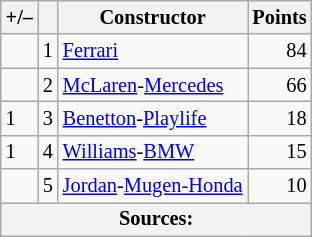<table class="wikitable" style="font-size: 85%;">
<tr>
<th scope="col">+/–</th>
<th scope="col"></th>
<th scope="col">Constructor</th>
<th scope="col">Points</th>
</tr>
<tr>
<td align="left"></td>
<td align="center">1</td>
<td> <a href='#'>Ferrari</a></td>
<td align="right">84</td>
</tr>
<tr>
<td align="left"></td>
<td align="center">2</td>
<td> <a href='#'>McLaren</a>-<a href='#'>Mercedes</a></td>
<td align="right">66</td>
</tr>
<tr>
<td align="left"> 1</td>
<td align="center">3</td>
<td> <a href='#'>Benetton</a>-<a href='#'>Playlife</a></td>
<td align="right">18</td>
</tr>
<tr>
<td align="left"> 1</td>
<td align="center">4</td>
<td> <a href='#'>Williams</a>-<a href='#'>BMW</a></td>
<td align="right">15</td>
</tr>
<tr>
<td align="left"></td>
<td align="center">5</td>
<td> <a href='#'>Jordan</a>-<a href='#'>Mugen-Honda</a></td>
<td align="right">10</td>
</tr>
<tr>
<th colspan=4>Sources:</th>
</tr>
</table>
